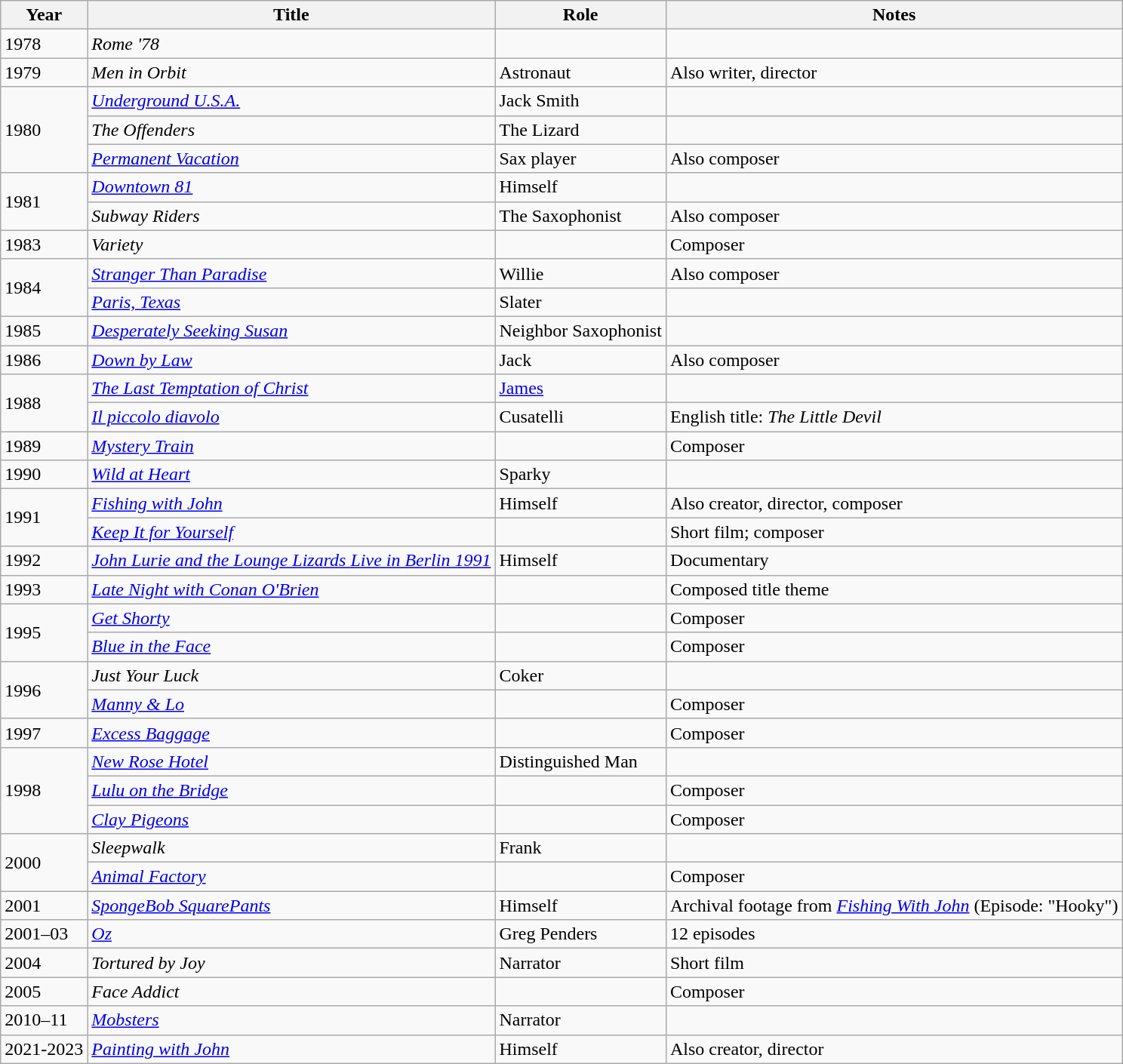<table class="wikitable plainrowheaders sortable">
<tr>
<th scope="col">Year</th>
<th scope="col">Title</th>
<th scope="col">Role</th>
<th scope="col" class="unsortable">Notes</th>
</tr>
<tr>
<td>1978</td>
<td scope="row"><em>Rome '78</em></td>
<td></td>
<td></td>
</tr>
<tr>
<td>1979</td>
<td scope="row"><em>Men in Orbit</em></td>
<td>Astronaut</td>
<td>Also writer, director</td>
</tr>
<tr>
<td rowspan="3">1980</td>
<td scope="row"><em><a href='#'>Underground U.S.A.</a></em></td>
<td>Jack Smith</td>
<td></td>
</tr>
<tr>
<td scope="row"><em>The Offenders</em></td>
<td>The Lizard</td>
<td></td>
</tr>
<tr>
<td scope="row"><em><a href='#'>Permanent Vacation</a></em></td>
<td>Sax player</td>
<td>Also composer</td>
</tr>
<tr>
<td rowspan="2">1981</td>
<td scope="row"><em><a href='#'>Downtown 81</a></em></td>
<td>Himself</td>
<td></td>
</tr>
<tr>
<td scope="row"><em>Subway Riders</em></td>
<td>The Saxophonist</td>
<td>Also composer</td>
</tr>
<tr>
<td>1983</td>
<td scope="row"><em>Variety</em></td>
<td></td>
<td>Composer</td>
</tr>
<tr>
<td rowspan="2">1984</td>
<td scope="row"><em><a href='#'>Stranger Than Paradise</a></em></td>
<td>Willie</td>
<td>Also composer</td>
</tr>
<tr>
<td scope="row"><em><a href='#'>Paris, Texas</a></em></td>
<td>Slater</td>
<td></td>
</tr>
<tr>
<td>1985</td>
<td scope="row"><em><a href='#'>Desperately Seeking Susan</a></em></td>
<td>Neighbor Saxophonist</td>
<td></td>
</tr>
<tr>
<td>1986</td>
<td scope="row"><em><a href='#'>Down by Law</a></em></td>
<td>Jack</td>
<td>Also composer</td>
</tr>
<tr>
<td rowspan="2">1988</td>
<td scope="row"><em><a href='#'>The Last Temptation of Christ</a></em></td>
<td><a href='#'>James</a></td>
<td></td>
</tr>
<tr>
<td scope="row"><em><a href='#'>Il piccolo diavolo</a></em></td>
<td>Cusatelli</td>
<td>English title: <em>The Little Devil</em></td>
</tr>
<tr>
<td>1989</td>
<td scope="row"><em><a href='#'>Mystery Train</a></em></td>
<td></td>
<td>Composer</td>
</tr>
<tr>
<td>1990</td>
<td scope="row"><em><a href='#'>Wild at Heart</a></em></td>
<td>Sparky</td>
<td></td>
</tr>
<tr>
<td rowspan="2">1991</td>
<td scope="row"><em><a href='#'>Fishing with John</a></em></td>
<td>Himself</td>
<td>Also creator, director, composer</td>
</tr>
<tr>
<td scope="row"><em><a href='#'>Keep It for Yourself</a></em></td>
<td></td>
<td>Short film; composer</td>
</tr>
<tr>
<td>1992</td>
<td scope="row"><em><a href='#'>John Lurie and the Lounge Lizards Live in Berlin 1991</a></em></td>
<td>Himself</td>
<td>Documentary</td>
</tr>
<tr>
<td>1993</td>
<td scope="row"><em><a href='#'>Late Night with Conan O'Brien</a></em></td>
<td></td>
<td>Composed title theme</td>
</tr>
<tr>
<td rowspan="2">1995</td>
<td scope="row"><em><a href='#'>Get Shorty</a></em></td>
<td></td>
<td>Composer</td>
</tr>
<tr>
<td scope="row"><em><a href='#'>Blue in the Face</a></em></td>
<td></td>
<td>Composer</td>
</tr>
<tr>
<td rowspan="2">1996</td>
<td scope="row"><em>Just Your Luck</em></td>
<td>Coker</td>
<td></td>
</tr>
<tr>
<td scope="row"><em><a href='#'>Manny & Lo</a></em></td>
<td></td>
<td>Composer</td>
</tr>
<tr>
<td>1997</td>
<td scope="row"><em><a href='#'>Excess Baggage</a></em></td>
<td></td>
<td>Composer</td>
</tr>
<tr>
<td rowspan="3">1998</td>
<td scope="row"><em><a href='#'>New Rose Hotel</a></em></td>
<td>Distinguished Man</td>
<td></td>
</tr>
<tr>
<td scope="row"><em><a href='#'>Lulu on the Bridge</a></em></td>
<td></td>
<td>Composer</td>
</tr>
<tr>
<td scope="row"><em><a href='#'>Clay Pigeons</a></em></td>
<td></td>
<td>Composer</td>
</tr>
<tr>
<td rowspan="2">2000</td>
<td scope="row"><em>Sleepwalk</em></td>
<td>Frank</td>
<td></td>
</tr>
<tr>
<td scope="row"><em><a href='#'>Animal Factory</a></em></td>
<td></td>
<td>Composer</td>
</tr>
<tr>
<td>2001</td>
<td scope="row"><em><a href='#'>SpongeBob SquarePants</a></em></td>
<td>Himself</td>
<td>Archival footage from <em><a href='#'>Fishing With John</a></em> (Episode: "Hooky")</td>
</tr>
<tr>
<td>2001–03</td>
<td scope="row"><em><a href='#'>Oz</a></em></td>
<td>Greg Penders</td>
<td>12 episodes</td>
</tr>
<tr>
<td>2004</td>
<td scope="row"><em>Tortured by Joy</em></td>
<td>Narrator</td>
<td>Short film</td>
</tr>
<tr>
<td>2005</td>
<td scope="row"><em>Face Addict</em></td>
<td></td>
<td>Composer</td>
</tr>
<tr>
<td>2010–11</td>
<td scope="row"><em><a href='#'>Mobsters</a></em></td>
<td>Narrator</td>
<td></td>
</tr>
<tr>
<td>2021-2023</td>
<td scope="row"><em><a href='#'>Painting with John</a></em></td>
<td>Himself</td>
<td>Also creator, director</td>
</tr>
</table>
